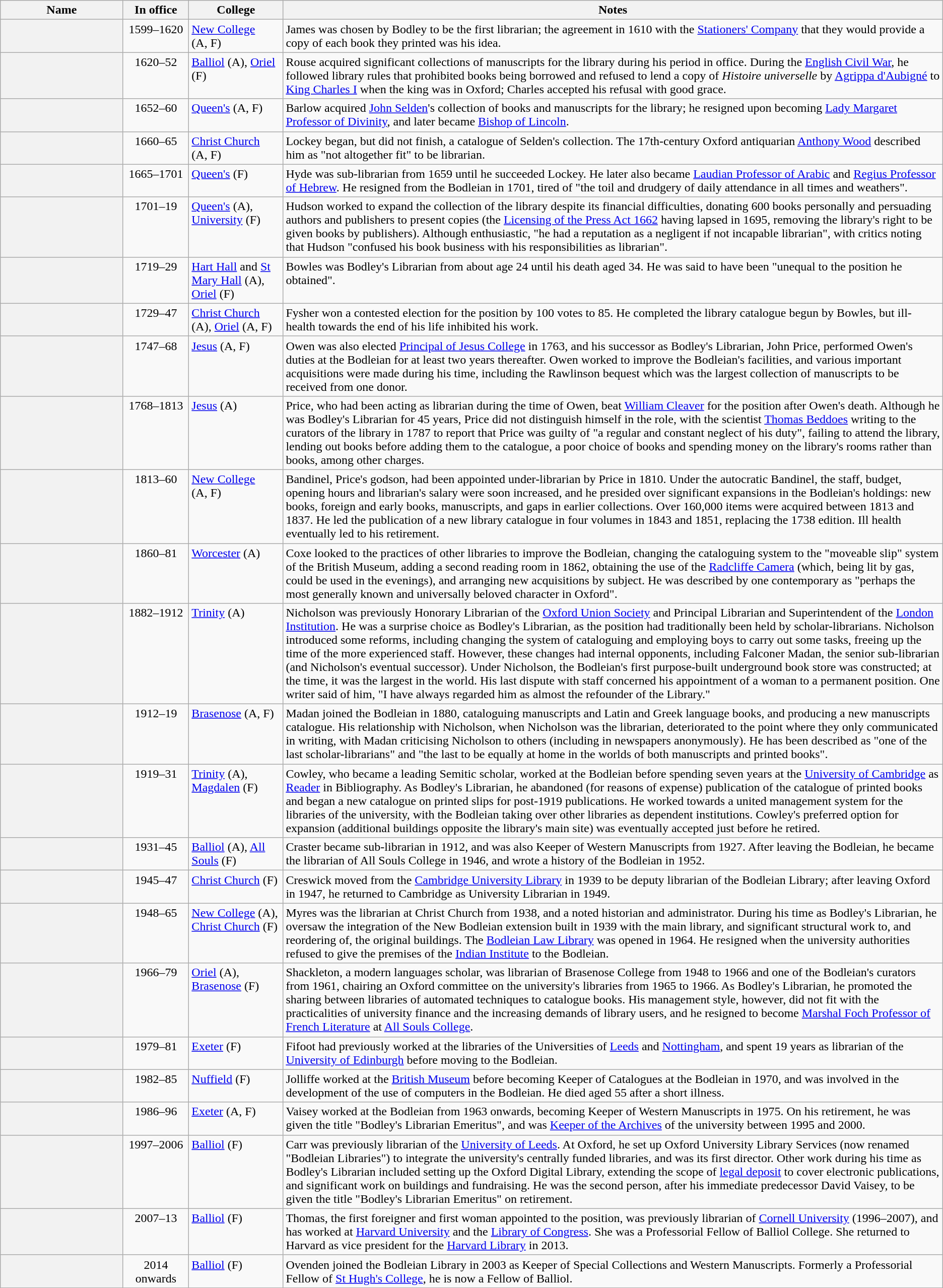<table class="wikitable sortable plainrowheaders">
<tr>
<th scope="col" width=13%>Name</th>
<th scope="col" width=7%>In office</th>
<th scope="col" width=10%>College</th>
<th scope="col" class="unsortable">Notes</th>
</tr>
<tr valign="top">
<th scope="row"></th>
<td align="center">1599–1620</td>
<td><a href='#'>New College</a> (A, F)</td>
<td>James was chosen by Bodley to be the first librarian; the agreement in 1610 with the <a href='#'>Stationers' Company</a> that they would provide a copy of each book they printed was his idea.</td>
</tr>
<tr valign="top">
<th scope="row"></th>
<td align="center">1620–52</td>
<td><a href='#'>Balliol</a> (A), <a href='#'>Oriel</a> (F)</td>
<td>Rouse acquired significant collections of manuscripts for the library during his period in office. During the <a href='#'>English Civil War</a>, he followed library rules that prohibited books being borrowed and refused to lend a copy of <em>Histoire universelle</em> by <a href='#'>Agrippa d'Aubigné</a> to <a href='#'>King Charles I</a> when the king was in Oxford; Charles accepted his refusal with good grace.</td>
</tr>
<tr valign="top">
<th scope="row"></th>
<td align="center">1652–60</td>
<td><a href='#'>Queen's</a> (A, F)</td>
<td>Barlow acquired <a href='#'>John Selden</a>'s collection of books and manuscripts for the library; he resigned upon becoming <a href='#'>Lady Margaret Professor of Divinity</a>, and later became <a href='#'>Bishop of Lincoln</a>.</td>
</tr>
<tr valign="top">
<th scope="row"></th>
<td align="center">1660–65</td>
<td><a href='#'>Christ Church</a> (A, F)</td>
<td>Lockey began, but did not finish, a catalogue of Selden's collection. The 17th-century Oxford antiquarian <a href='#'>Anthony Wood</a> described him as "not altogether fit" to be librarian.</td>
</tr>
<tr valign="top">
<th scope="row"></th>
<td align="center">1665–1701</td>
<td><a href='#'>Queen's</a> (F)</td>
<td>Hyde was sub-librarian from 1659 until he succeeded Lockey. He later also became <a href='#'>Laudian Professor of Arabic</a> and <a href='#'>Regius Professor of Hebrew</a>.  He resigned from the Bodleian in 1701, tired of "the toil and drudgery of daily attendance in all times and weathers".</td>
</tr>
<tr valign="top">
<th scope="row"></th>
<td align="center">1701–19</td>
<td><a href='#'>Queen's</a> (A), <a href='#'>University</a> (F)</td>
<td>Hudson worked to expand the collection of the library despite its financial difficulties, donating 600 books personally and persuading authors and publishers to present copies (the <a href='#'>Licensing of the Press Act 1662</a> having lapsed in 1695, removing the library's right to be given books by publishers). Although enthusiastic, "he had a reputation as a negligent if not incapable librarian", with critics noting that Hudson "confused his book business with his responsibilities as librarian".</td>
</tr>
<tr valign="top">
<th scope="row"></th>
<td align="center">1719–29</td>
<td><a href='#'>Hart Hall</a> and <a href='#'>St Mary Hall</a> (A), <a href='#'>Oriel</a> (F)</td>
<td>Bowles was Bodley's Librarian from about age 24 until his death aged 34. He was said to have been "unequal to the position he obtained".</td>
</tr>
<tr valign="top">
<th scope="row"></th>
<td align="center">1729–47</td>
<td><a href='#'>Christ Church</a> (A), <a href='#'>Oriel</a> (A, F)</td>
<td>Fysher won a contested election for the position by 100 votes to 85. He completed the library catalogue begun by Bowles, but ill-health towards the end of his life inhibited his work.</td>
</tr>
<tr valign="top">
<th scope="row"></th>
<td align="center">1747–68</td>
<td><a href='#'>Jesus</a> (A, F)</td>
<td>Owen was also elected <a href='#'>Principal of Jesus College</a> in 1763, and his successor as Bodley's Librarian, John Price, performed Owen's duties at the Bodleian for at least two years thereafter.  Owen worked to improve the Bodleian's facilities, and various important acquisitions were made during his time, including the Rawlinson bequest which was the largest collection of manuscripts to be received from one donor.</td>
</tr>
<tr valign="top">
<th scope="row"></th>
<td align="center">1768–1813</td>
<td><a href='#'>Jesus</a> (A)</td>
<td>Price, who had been acting as librarian during the time of Owen, beat <a href='#'>William Cleaver</a> for the position after Owen's death. Although he was Bodley's Librarian for 45 years, Price did not distinguish himself in the role, with the scientist <a href='#'>Thomas Beddoes</a> writing to the curators of the library in 1787 to report that Price was guilty of "a regular and constant neglect of his duty", failing to attend the library, lending out books before adding them to the catalogue, a poor choice of books and spending money on the library's rooms rather than books, among other charges.</td>
</tr>
<tr valign="top">
<th scope="row"></th>
<td align="center">1813–60</td>
<td><a href='#'>New College</a> (A, F)</td>
<td>Bandinel, Price's godson, had been appointed under-librarian by Price in 1810. Under the autocratic Bandinel, the staff, budget, opening hours and librarian's salary were soon increased, and he presided over significant expansions in the Bodleian's holdings: new books, foreign and early books, manuscripts, and gaps in earlier collections. Over 160,000 items were acquired between 1813 and 1837.  He led the publication of a new library catalogue in four volumes in 1843 and 1851, replacing the 1738 edition.  Ill health eventually led to his retirement.</td>
</tr>
<tr valign="top">
<th scope="row"></th>
<td align="center">1860–81</td>
<td><a href='#'>Worcester</a> (A)</td>
<td>Coxe looked to the practices of other libraries to improve the Bodleian, changing the cataloguing system to the "moveable slip" system of the British Museum, adding a second reading room in 1862, obtaining the use of the <a href='#'>Radcliffe Camera</a> (which, being lit by gas, could be used in the evenings), and arranging new acquisitions by subject. He was described by one contemporary as "perhaps the most generally known and universally beloved character in Oxford".</td>
</tr>
<tr valign="top">
<th scope="row"></th>
<td align="center">1882–1912</td>
<td><a href='#'>Trinity</a> (A)</td>
<td>Nicholson was previously Honorary Librarian of the <a href='#'>Oxford Union Society</a> and Principal Librarian and Superintendent of the <a href='#'>London Institution</a>.  He was a surprise choice as Bodley's Librarian, as the position had traditionally been held by scholar-librarians.  Nicholson introduced some reforms, including changing the system of cataloguing and employing boys to carry out some tasks, freeing up the time of the more experienced staff. However, these changes had internal opponents, including Falconer Madan, the senior sub-librarian (and Nicholson's eventual successor). Under Nicholson, the Bodleian's first purpose-built underground book store was constructed; at the time, it was the largest in the world. His last dispute with staff concerned his appointment of a woman to a permanent position. One writer said of him, "I have always regarded him as almost the refounder of the Library."</td>
</tr>
<tr valign="top">
<th scope="row"></th>
<td align="center">1912–19</td>
<td><a href='#'>Brasenose</a> (A, F)</td>
<td>Madan joined the Bodleian in 1880, cataloguing manuscripts and Latin and Greek language books, and producing a new manuscripts catalogue. His relationship with Nicholson, when Nicholson was the librarian, deteriorated to the point where they only communicated in writing, with Madan criticising Nicholson to others (including in newspapers anonymously). He has been described as "one of the last scholar-librarians" and "the last to be equally at home in the worlds of both manuscripts and printed books".</td>
</tr>
<tr valign="top">
<th scope="row"></th>
<td align="center">1919–31</td>
<td><a href='#'>Trinity</a> (A), <a href='#'>Magdalen</a> (F)</td>
<td>Cowley, who became a leading Semitic scholar, worked at the Bodleian before spending seven years at the <a href='#'>University of Cambridge</a> as <a href='#'>Reader</a> in Bibliography. As Bodley's Librarian, he abandoned (for reasons of expense) publication of the catalogue of printed books and began a new catalogue on printed slips for post-1919 publications.  He worked towards a united management system for the libraries of the university, with the Bodleian taking over other libraries as dependent institutions. Cowley's preferred option for expansion (additional buildings opposite the library's main site) was eventually accepted just before he retired.</td>
</tr>
<tr valign="top">
<th scope="row"></th>
<td align="center">1931–45</td>
<td><a href='#'>Balliol</a> (A), <a href='#'>All Souls</a> (F)</td>
<td>Craster became sub-librarian in 1912, and was also Keeper of Western Manuscripts from 1927.  After leaving the Bodleian, he became the librarian of All Souls College in 1946, and wrote a history of the Bodleian in 1952.</td>
</tr>
<tr valign="top">
<th scope="row"></th>
<td align="center">1945–47</td>
<td><a href='#'>Christ Church</a> (F)</td>
<td>Creswick moved from the <a href='#'>Cambridge University Library</a> in 1939 to be deputy librarian of the Bodleian Library; after leaving Oxford in 1947, he returned to Cambridge as University Librarian in 1949.</td>
</tr>
<tr valign="top">
<th scope="row"></th>
<td align="center">1948–65</td>
<td><a href='#'>New College</a> (A), <a href='#'>Christ Church</a> (F)</td>
<td>Myres was the librarian at Christ Church from 1938, and a noted historian and administrator.  During his time as Bodley's Librarian, he oversaw the integration of the New Bodleian extension built in 1939 with the main library, and significant structural work to, and reordering of, the original buildings. The <a href='#'>Bodleian Law Library</a> was opened in 1964. He resigned when the university authorities refused to give the premises of the <a href='#'>Indian Institute</a> to the Bodleian.</td>
</tr>
<tr valign="top">
<th scope="row"></th>
<td align="center">1966–79</td>
<td><a href='#'>Oriel</a> (A), <a href='#'>Brasenose</a> (F)</td>
<td>Shackleton, a modern languages scholar, was librarian of Brasenose College from 1948 to 1966 and one of the Bodleian's curators from 1961, chairing an Oxford committee on the university's libraries from 1965 to 1966. As Bodley's Librarian, he promoted the sharing between libraries of automated techniques to catalogue books. His management style, however, did not fit with the practicalities of university finance and the increasing demands of library users, and he resigned to become <a href='#'>Marshal Foch Professor of French Literature</a> at <a href='#'>All Souls College</a>.</td>
</tr>
<tr valign="top">
<th scope="row"></th>
<td align="center">1979–81</td>
<td><a href='#'>Exeter</a> (F)</td>
<td>Fifoot had previously worked at the libraries of the Universities of <a href='#'>Leeds</a> and <a href='#'>Nottingham</a>, and spent 19 years as librarian of the <a href='#'>University of Edinburgh</a> before moving to the Bodleian.</td>
</tr>
<tr valign="top">
<th scope="row"></th>
<td align="center">1982–85</td>
<td><a href='#'>Nuffield</a> (F)</td>
<td>Jolliffe worked at the <a href='#'>British Museum</a> before becoming Keeper of Catalogues at the Bodleian in 1970, and was involved in the development of the use of computers in the Bodleian.  He died aged 55 after a short illness.</td>
</tr>
<tr valign="top">
<th scope="row"></th>
<td align="center">1986–96</td>
<td><a href='#'>Exeter</a> (A, F)</td>
<td>Vaisey worked at the Bodleian from 1963 onwards, becoming Keeper of Western Manuscripts in 1975.  On his retirement, he was given the title "Bodley's Librarian Emeritus", and was <a href='#'>Keeper of the Archives</a> of the university between 1995 and 2000.</td>
</tr>
<tr valign="top">
<th scope="row"></th>
<td align="center">1997–2006</td>
<td><a href='#'>Balliol</a> (F)</td>
<td>Carr was previously librarian of the <a href='#'>University of Leeds</a>. At Oxford, he set up Oxford University Library Services (now renamed "Bodleian Libraries") to integrate the university's centrally funded libraries, and was its first director.  Other work during his time as Bodley's Librarian included setting up the Oxford Digital Library, extending the scope of <a href='#'>legal deposit</a> to cover electronic publications, and significant work on buildings and fundraising. He was the second person, after his immediate predecessor David Vaisey, to be given the title "Bodley's Librarian Emeritus" on retirement.</td>
</tr>
<tr valign="top">
<th scope="row"></th>
<td align="center">2007–13</td>
<td><a href='#'>Balliol</a> (F)</td>
<td>Thomas, the first foreigner and first woman appointed to the position, was previously librarian of <a href='#'>Cornell University</a> (1996–2007), and has worked at <a href='#'>Harvard University</a> and the <a href='#'>Library of Congress</a>. She was a Professorial Fellow of Balliol College. She returned to Harvard as vice president for the <a href='#'>Harvard Library</a> in 2013.</td>
</tr>
<tr valign="top">
<th scope="row"></th>
<td align="center">2014 onwards</td>
<td><a href='#'>Balliol</a> (F)</td>
<td>Ovenden joined the Bodleian Library in 2003 as Keeper of Special Collections and Western Manuscripts. Formerly a Professorial Fellow of <a href='#'>St Hugh's College</a>, he is now a Fellow of Balliol.</td>
</tr>
</table>
